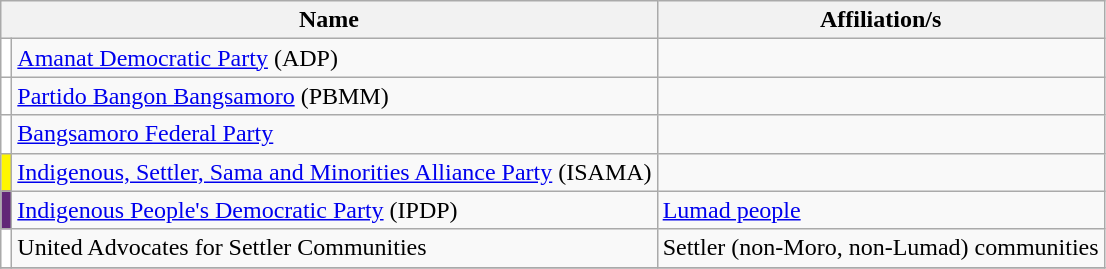<table class="wikitable sortable">
<tr>
<th colspan="2" class="unsortable" scope="col" style="width:20px; text-align:center;">Name</th>
<th>Affiliation/s</th>
</tr>
<tr>
<th style="background:#FFFFFF;"></th>
<td><a href='#'>Amanat Democratic Party</a> (ADP)</td>
<td></td>
</tr>
<tr>
<th style="background:#FFFFFF;"></th>
<td><a href='#'>Partido Bangon Bangsamoro</a> (PBMM)</td>
<td></td>
</tr>
<tr>
<th style="background:#FFFFFF;"></th>
<td><a href='#'>Bangsamoro Federal Party</a></td>
<td></td>
</tr>
<tr>
<th style="background:#FFF701;"></th>
<td><a href='#'>Indigenous, Settler, Sama and Minorities Alliance Party</a> (ISAMA)</td>
<td></td>
</tr>
<tr>
<th style="background:#612777;"></th>
<td><a href='#'>Indigenous People's Democratic Party</a> (IPDP)</td>
<td><a href='#'>Lumad people</a></td>
</tr>
<tr>
<th style="background:#FFFFFF;"></th>
<td>United Advocates for Settler Communities</td>
<td>Settler (non-Moro, non-Lumad) communities</td>
</tr>
<tr>
</tr>
</table>
